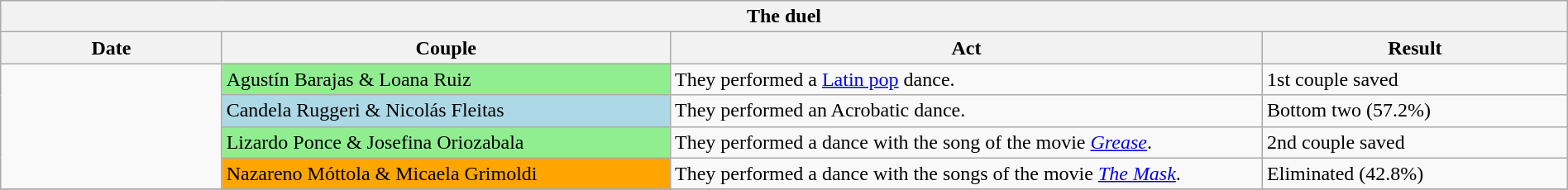<table class="wikitable collapsible collapsed" style="text-align: align; width: 100%;">
<tr>
<th colspan="11" style="with: 100%;" align="center">The duel</th>
</tr>
<tr>
<th width=85>Date</th>
<th width=180>Couple</th>
<th width=240>Act</th>
<th width=120>Result</th>
</tr>
<tr>
<td rowspan="4"></td>
<td bgcolor="lightgreen">Agustín Barajas & Loana Ruiz</td>
<td>They performed a <a href='#'>Latin pop</a> dance.<br></td>
<td>1st couple saved</td>
</tr>
<tr>
<td bgcolor="lightblue">Candela Ruggeri & Nicolás Fleitas</td>
<td>They performed an Acrobatic dance.<br></td>
<td>Bottom two (57.2%)</td>
</tr>
<tr>
<td bgcolor="lightgreen">Lizardo Ponce & Josefina Oriozabala</td>
<td>They performed a dance with the song of the movie <em><a href='#'>Grease</a></em>.<br></td>
<td>2nd couple saved</td>
</tr>
<tr>
<td bgcolor="orange">Nazareno Móttola & Micaela Grimoldi</td>
<td>They performed a dance with the songs of the movie <em><a href='#'>The Mask</a></em>.<br></td>
<td>Eliminated (42.8%)</td>
</tr>
<tr>
</tr>
</table>
